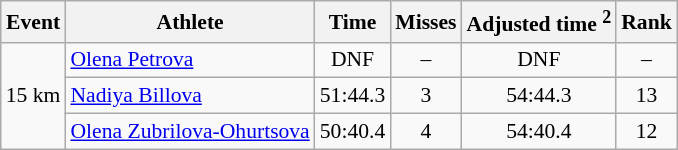<table class="wikitable" style="font-size:90%">
<tr>
<th>Event</th>
<th>Athlete</th>
<th>Time</th>
<th>Misses</th>
<th>Adjusted time <sup>2</sup></th>
<th>Rank</th>
</tr>
<tr>
<td rowspan="3">15 km</td>
<td><a href='#'>Olena Petrova</a></td>
<td align="center">DNF</td>
<td align="center">–</td>
<td align="center">DNF</td>
<td align="center">–</td>
</tr>
<tr>
<td><a href='#'>Nadiya Billova</a></td>
<td align="center">51:44.3</td>
<td align="center">3</td>
<td align="center">54:44.3</td>
<td align="center">13</td>
</tr>
<tr>
<td><a href='#'>Olena Zubrilova-Ohurtsova</a></td>
<td align="center">50:40.4</td>
<td align="center">4</td>
<td align="center">54:40.4</td>
<td align="center">12</td>
</tr>
</table>
